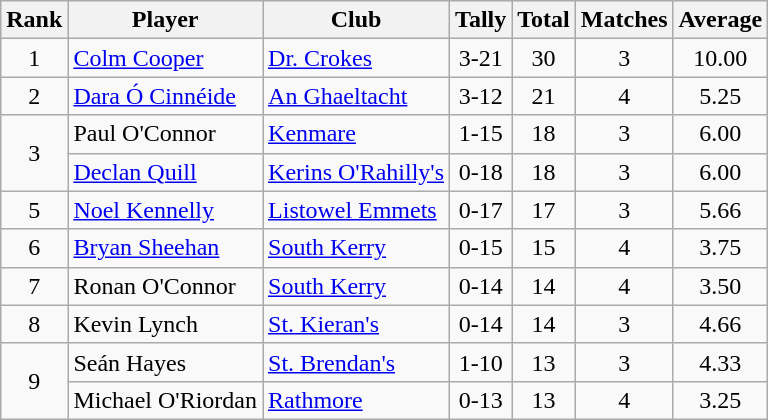<table class="wikitable">
<tr>
<th>Rank</th>
<th>Player</th>
<th>Club</th>
<th>Tally</th>
<th>Total</th>
<th>Matches</th>
<th>Average</th>
</tr>
<tr>
<td rowspan="1" style="text-align:center;">1</td>
<td><a href='#'>Colm Cooper</a></td>
<td><a href='#'>Dr. Crokes</a></td>
<td align=center>3-21</td>
<td align=center>30</td>
<td align=center>3</td>
<td align=center>10.00</td>
</tr>
<tr>
<td rowspan="1" style="text-align:center;">2</td>
<td><a href='#'>Dara Ó Cinnéide</a></td>
<td><a href='#'>An Ghaeltacht</a></td>
<td align=center>3-12</td>
<td align=center>21</td>
<td align=center>4</td>
<td align=center>5.25</td>
</tr>
<tr>
<td rowspan="2" style="text-align:center;">3</td>
<td>Paul O'Connor</td>
<td><a href='#'>Kenmare</a></td>
<td align=center>1-15</td>
<td align=center>18</td>
<td align=center>3</td>
<td align=center>6.00</td>
</tr>
<tr>
<td><a href='#'>Declan Quill</a></td>
<td><a href='#'>Kerins O'Rahilly's</a></td>
<td align=center>0-18</td>
<td align=center>18</td>
<td align=center>3</td>
<td align=center>6.00</td>
</tr>
<tr>
<td rowspan="1" style="text-align:center;">5</td>
<td><a href='#'>Noel Kennelly</a></td>
<td><a href='#'>Listowel Emmets</a></td>
<td align=center>0-17</td>
<td align=center>17</td>
<td align=center>3</td>
<td align=center>5.66</td>
</tr>
<tr>
<td rowspan="1" style="text-align:center;">6</td>
<td><a href='#'>Bryan Sheehan</a></td>
<td><a href='#'>South Kerry</a></td>
<td align=center>0-15</td>
<td align=center>15</td>
<td align=center>4</td>
<td align=center>3.75</td>
</tr>
<tr>
<td rowspan="1" style="text-align:center;">7</td>
<td>Ronan O'Connor</td>
<td><a href='#'>South Kerry</a></td>
<td align=center>0-14</td>
<td align=center>14</td>
<td align=center>4</td>
<td align=center>3.50</td>
</tr>
<tr>
<td rowspan="1" style="text-align:center;">8</td>
<td>Kevin Lynch</td>
<td><a href='#'>St. Kieran's</a></td>
<td align=center>0-14</td>
<td align=center>14</td>
<td align=center>3</td>
<td align=center>4.66</td>
</tr>
<tr>
<td rowspan="2" style="text-align:center;">9</td>
<td>Seán Hayes</td>
<td><a href='#'>St. Brendan's</a></td>
<td align=center>1-10</td>
<td align=center>13</td>
<td align=center>3</td>
<td align=center>4.33</td>
</tr>
<tr>
<td>Michael O'Riordan</td>
<td><a href='#'>Rathmore</a></td>
<td align=center>0-13</td>
<td align=center>13</td>
<td align=center>4</td>
<td align=center>3.25</td>
</tr>
</table>
